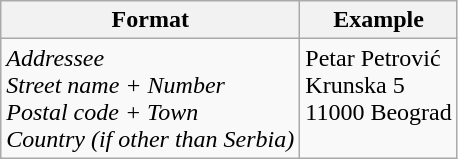<table class="wikitable">
<tr>
<th>Format</th>
<th>Example</th>
</tr>
<tr>
<td><em>Addressee</em> <br> <em>Street name + Number</em> <br> <em>Postal code + Town</em> <br> <em>Country (if other than Serbia)</em></td>
<td>Petar Petrović <br> Krunska 5 <br> 11000 Beograd <br>  </td>
</tr>
</table>
